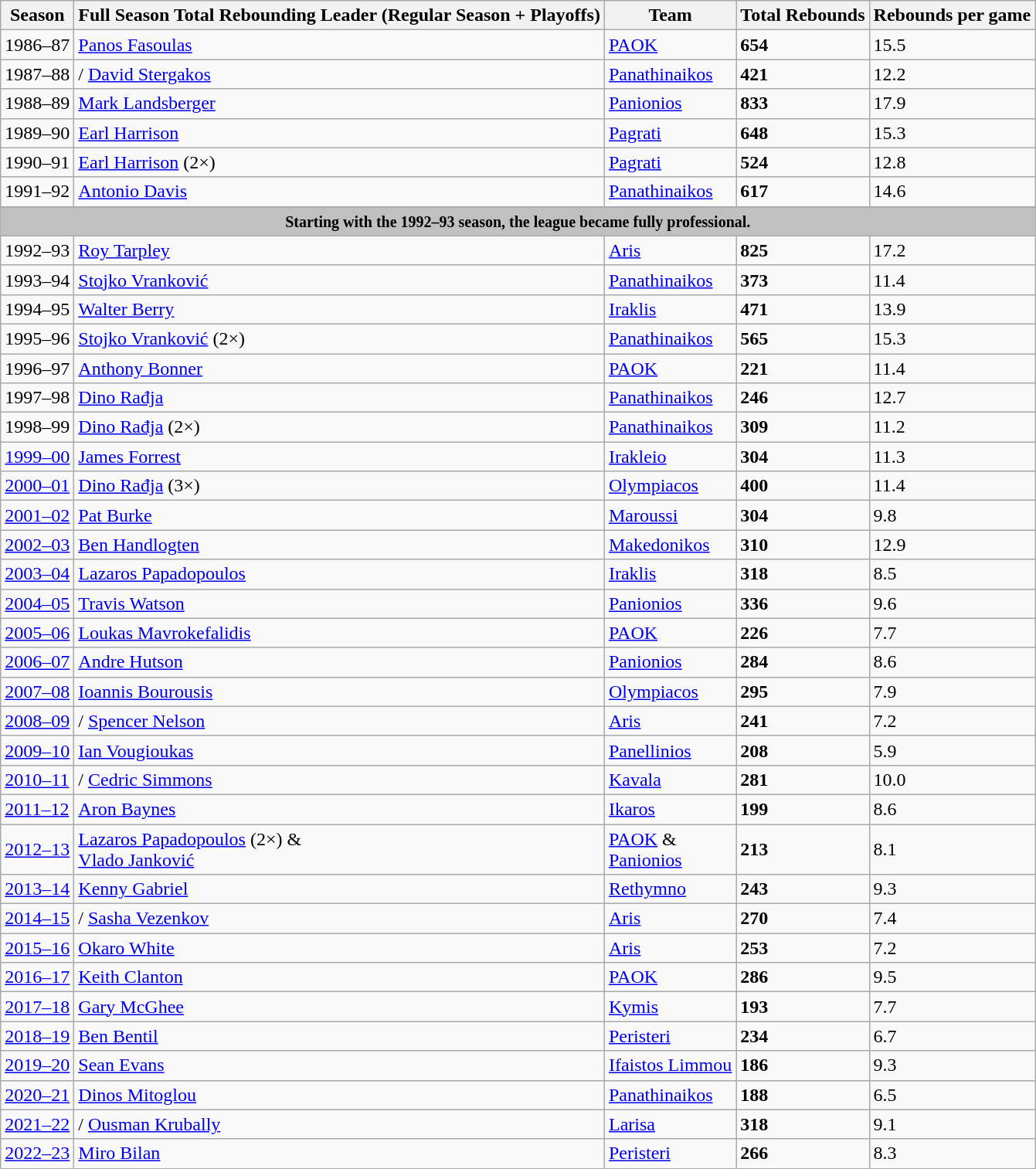<table class="wikitable"  style="text-align:left;">
<tr>
<th>Season</th>
<th>Full Season Total Rebounding Leader (Regular Season + Playoffs)</th>
<th>Team</th>
<th>Total Rebounds</th>
<th>Rebounds per game</th>
</tr>
<tr>
<td>1986–87</td>
<td> <a href='#'>Panos Fasoulas</a></td>
<td><a href='#'>PAOK</a></td>
<td><strong>654</strong></td>
<td>15.5</td>
</tr>
<tr>
<td>1987–88</td>
<td>/ <a href='#'>David Stergakos</a></td>
<td><a href='#'>Panathinaikos</a></td>
<td><strong>421</strong></td>
<td>12.2</td>
</tr>
<tr>
<td>1988–89</td>
<td> <a href='#'>Mark Landsberger</a></td>
<td><a href='#'>Panionios</a></td>
<td><strong>833</strong></td>
<td>17.9</td>
</tr>
<tr>
<td>1989–90</td>
<td> <a href='#'>Earl Harrison</a></td>
<td><a href='#'>Pagrati</a></td>
<td><strong>648</strong></td>
<td>15.3</td>
</tr>
<tr>
<td>1990–91</td>
<td> <a href='#'>Earl Harrison</a> (2×)</td>
<td><a href='#'>Pagrati</a></td>
<td><strong>524</strong></td>
<td>12.8</td>
</tr>
<tr>
<td>1991–92</td>
<td> <a href='#'>Antonio Davis</a></td>
<td><a href='#'>Panathinaikos</a></td>
<td><strong>617</strong></td>
<td>14.6</td>
</tr>
<tr>
</tr>
<tr bgcolor="silver">
<td colspan="9" style="text-align:center;"><small><strong>Starting with the 1992–93 season, the league became fully professional.</strong></small></td>
</tr>
<tr>
<td>1992–93</td>
<td> <a href='#'>Roy Tarpley</a></td>
<td><a href='#'>Aris</a></td>
<td><strong>825</strong></td>
<td>17.2</td>
</tr>
<tr>
<td>1993–94</td>
<td> <a href='#'>Stojko Vranković</a></td>
<td><a href='#'>Panathinaikos</a></td>
<td><strong>373</strong></td>
<td>11.4</td>
</tr>
<tr>
<td>1994–95</td>
<td> <a href='#'>Walter Berry</a></td>
<td><a href='#'>Iraklis</a></td>
<td><strong>471</strong></td>
<td>13.9</td>
</tr>
<tr>
<td>1995–96</td>
<td> <a href='#'>Stojko Vranković</a> (2×)</td>
<td><a href='#'>Panathinaikos</a></td>
<td><strong>565</strong></td>
<td>15.3</td>
</tr>
<tr>
<td>1996–97</td>
<td> <a href='#'>Anthony Bonner</a></td>
<td><a href='#'>PAOK</a></td>
<td><strong>221</strong></td>
<td>11.4</td>
</tr>
<tr>
<td>1997–98</td>
<td> <a href='#'>Dino Rađja</a></td>
<td><a href='#'>Panathinaikos</a></td>
<td><strong>246</strong></td>
<td>12.7</td>
</tr>
<tr>
<td>1998–99</td>
<td> <a href='#'>Dino Rađja</a> (2×)</td>
<td><a href='#'>Panathinaikos</a></td>
<td><strong>309</strong></td>
<td>11.2</td>
</tr>
<tr>
<td><a href='#'>1999–00</a></td>
<td> <a href='#'>James Forrest</a></td>
<td><a href='#'>Irakleio</a></td>
<td><strong>304</strong></td>
<td>11.3</td>
</tr>
<tr>
<td><a href='#'>2000–01</a></td>
<td> <a href='#'>Dino Rađja</a> (3×)</td>
<td><a href='#'>Olympiacos</a></td>
<td><strong>400</strong></td>
<td>11.4</td>
</tr>
<tr>
<td><a href='#'>2001–02</a></td>
<td> <a href='#'>Pat Burke</a></td>
<td><a href='#'>Maroussi</a></td>
<td><strong>304</strong></td>
<td>9.8</td>
</tr>
<tr>
<td><a href='#'>2002–03</a></td>
<td> <a href='#'>Ben Handlogten</a></td>
<td><a href='#'>Makedonikos</a></td>
<td><strong>310</strong></td>
<td>12.9</td>
</tr>
<tr>
<td><a href='#'>2003–04</a></td>
<td> <a href='#'>Lazaros Papadopoulos</a></td>
<td><a href='#'>Iraklis</a></td>
<td><strong>318</strong></td>
<td>8.5</td>
</tr>
<tr>
<td><a href='#'>2004–05</a></td>
<td> <a href='#'>Travis Watson</a></td>
<td><a href='#'>Panionios</a></td>
<td><strong>336</strong></td>
<td>9.6</td>
</tr>
<tr>
<td><a href='#'>2005–06</a></td>
<td> <a href='#'>Loukas Mavrokefalidis</a></td>
<td><a href='#'>PAOK</a></td>
<td><strong>226</strong></td>
<td>7.7</td>
</tr>
<tr>
<td><a href='#'>2006–07</a></td>
<td> <a href='#'>Andre Hutson</a></td>
<td><a href='#'>Panionios</a></td>
<td><strong>284</strong></td>
<td>8.6</td>
</tr>
<tr>
<td><a href='#'>2007–08</a></td>
<td> <a href='#'>Ioannis Bourousis</a></td>
<td><a href='#'>Olympiacos</a></td>
<td><strong>295</strong></td>
<td>7.9</td>
</tr>
<tr>
<td><a href='#'>2008–09</a></td>
<td>/ <a href='#'>Spencer Nelson</a></td>
<td><a href='#'>Aris</a></td>
<td><strong>241</strong></td>
<td>7.2</td>
</tr>
<tr>
<td><a href='#'>2009–10</a></td>
<td> <a href='#'>Ian Vougioukas</a></td>
<td><a href='#'>Panellinios</a></td>
<td><strong>208</strong></td>
<td>5.9</td>
</tr>
<tr>
<td><a href='#'>2010–11</a></td>
<td>/ <a href='#'>Cedric Simmons</a></td>
<td><a href='#'>Kavala</a></td>
<td><strong>281</strong></td>
<td>10.0</td>
</tr>
<tr>
<td><a href='#'>2011–12</a></td>
<td> <a href='#'>Aron Baynes</a></td>
<td><a href='#'>Ikaros</a></td>
<td><strong>199</strong></td>
<td>8.6</td>
</tr>
<tr>
<td><a href='#'>2012–13</a></td>
<td> <a href='#'>Lazaros Papadopoulos</a> (2×) & <br>  <a href='#'>Vlado Janković</a></td>
<td><a href='#'>PAOK</a> & <br> <a href='#'>Panionios</a></td>
<td><strong>213</strong></td>
<td>8.1</td>
</tr>
<tr>
<td><a href='#'>2013–14</a></td>
<td> <a href='#'>Kenny Gabriel</a></td>
<td><a href='#'>Rethymno</a></td>
<td><strong>243</strong></td>
<td>9.3</td>
</tr>
<tr>
<td><a href='#'>2014–15</a></td>
<td>/ <a href='#'>Sasha Vezenkov</a></td>
<td><a href='#'>Aris</a></td>
<td><strong>270</strong></td>
<td>7.4</td>
</tr>
<tr>
<td><a href='#'>2015–16</a></td>
<td> <a href='#'>Okaro White</a></td>
<td><a href='#'>Aris</a></td>
<td><strong>253</strong></td>
<td>7.2</td>
</tr>
<tr>
<td><a href='#'>2016–17</a></td>
<td> <a href='#'>Keith Clanton</a></td>
<td><a href='#'>PAOK</a></td>
<td><strong>286</strong></td>
<td>9.5</td>
</tr>
<tr>
<td><a href='#'>2017–18</a></td>
<td> <a href='#'>Gary McGhee</a></td>
<td><a href='#'>Kymis</a></td>
<td><strong>193</strong></td>
<td>7.7</td>
</tr>
<tr>
<td><a href='#'>2018–19</a></td>
<td> <a href='#'>Ben Bentil</a></td>
<td><a href='#'>Peristeri</a></td>
<td><strong>234</strong></td>
<td>6.7</td>
</tr>
<tr>
<td><a href='#'>2019–20</a></td>
<td> <a href='#'>Sean Evans</a></td>
<td><a href='#'>Ifaistos Limmou</a></td>
<td><strong>186</strong></td>
<td>9.3</td>
</tr>
<tr>
<td><a href='#'>2020–21</a></td>
<td> <a href='#'>Dinos Mitoglou</a></td>
<td><a href='#'>Panathinaikos</a></td>
<td><strong>188</strong></td>
<td>6.5</td>
</tr>
<tr>
<td><a href='#'>2021–22</a></td>
<td>/ <a href='#'>Ousman Krubally</a></td>
<td><a href='#'>Larisa</a></td>
<td><strong>318</strong></td>
<td>9.1</td>
</tr>
<tr>
<td><a href='#'>2022–23</a></td>
<td> <a href='#'>Miro Bilan</a></td>
<td><a href='#'>Peristeri</a></td>
<td><strong>266</strong></td>
<td>8.3</td>
</tr>
</table>
